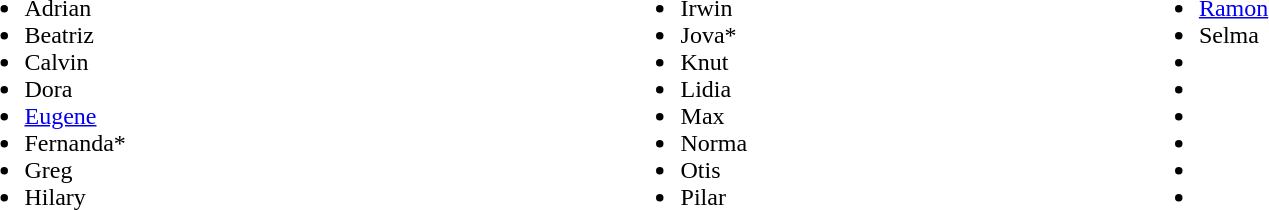<table width="90%">
<tr>
<td><br><ul><li>Adrian</li><li>Beatriz</li><li>Calvin</li><li>Dora</li><li><a href='#'>Eugene</a></li><li>Fernanda*</li><li>Greg</li><li>Hilary</li></ul></td>
<td><br><ul><li>Irwin</li><li>Jova*</li><li>Knut</li><li>Lidia</li><li>Max</li><li>Norma</li><li>Otis</li><li>Pilar</li></ul></td>
<td><br><ul><li><a href='#'>Ramon</a></li><li>Selma</li><li></li><li></li><li></li><li></li><li></li><li></li></ul></td>
</tr>
</table>
